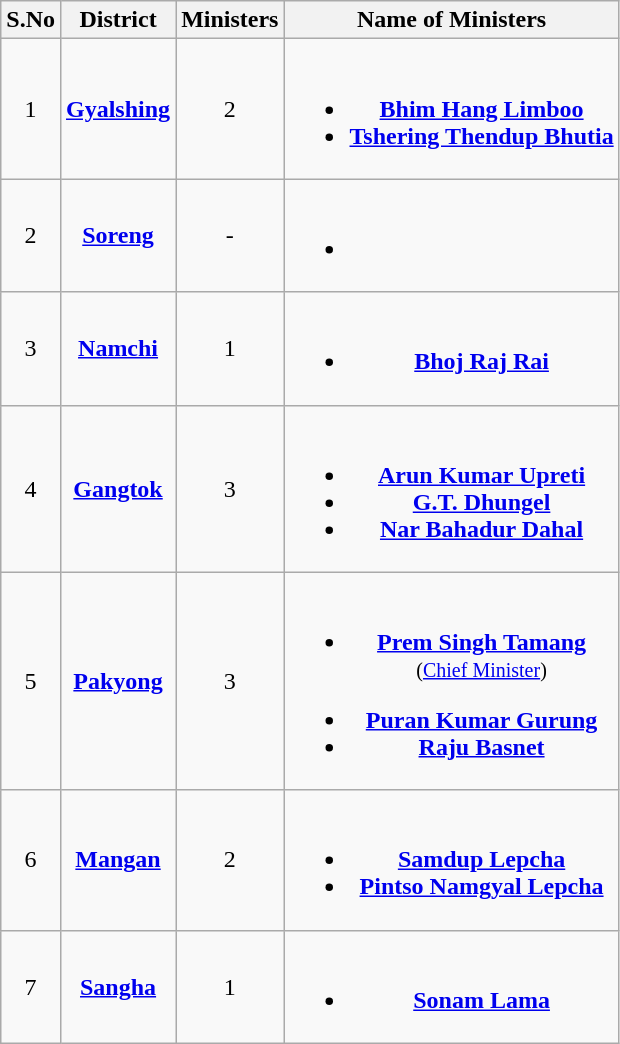<table class="wikitable sortable" style="text-align:center;">
<tr>
<th>S.No</th>
<th>District</th>
<th>Ministers</th>
<th>Name of Ministers</th>
</tr>
<tr>
<td>1</td>
<td><strong><a href='#'>Gyalshing</a></strong></td>
<td>2</td>
<td><br><ul><li><strong><a href='#'>Bhim Hang Limboo</a></strong></li><li><strong><a href='#'>Tshering Thendup Bhutia</a></strong></li></ul></td>
</tr>
<tr>
<td>2</td>
<td><strong><a href='#'>Soreng</a></strong></td>
<td>-</td>
<td><br><ul><li></li></ul></td>
</tr>
<tr>
<td>3</td>
<td><strong><a href='#'>Namchi</a></strong></td>
<td>1</td>
<td><br><ul><li><strong><a href='#'>Bhoj Raj Rai</a></strong></li></ul></td>
</tr>
<tr>
<td>4</td>
<td><strong><a href='#'>Gangtok</a></strong></td>
<td>3</td>
<td><br><ul><li><strong><a href='#'>Arun Kumar Upreti</a></strong></li><li><strong><a href='#'>G.T. Dhungel</a></strong></li><li><strong><a href='#'>Nar Bahadur Dahal</a></strong></li></ul></td>
</tr>
<tr>
<td>5</td>
<td><strong><a href='#'>Pakyong</a></strong></td>
<td>3</td>
<td><br><ul><li><strong><a href='#'>Prem Singh Tamang</a></strong><br><small>(<a href='#'>Chief Minister</a>)</small></li></ul><ul><li><strong><a href='#'>Puran Kumar Gurung</a></strong></li><li><strong><a href='#'>Raju Basnet</a></strong></li></ul></td>
</tr>
<tr>
<td>6</td>
<td><strong><a href='#'>Mangan</a></strong></td>
<td>2</td>
<td><br><ul><li><strong><a href='#'>Samdup Lepcha</a></strong></li><li><strong><a href='#'>Pintso Namgyal Lepcha</a></strong></li></ul></td>
</tr>
<tr>
<td>7</td>
<td><strong><a href='#'>Sangha</a></strong></td>
<td>1</td>
<td><br><ul><li><strong><a href='#'>Sonam Lama</a></strong></li></ul></td>
</tr>
</table>
